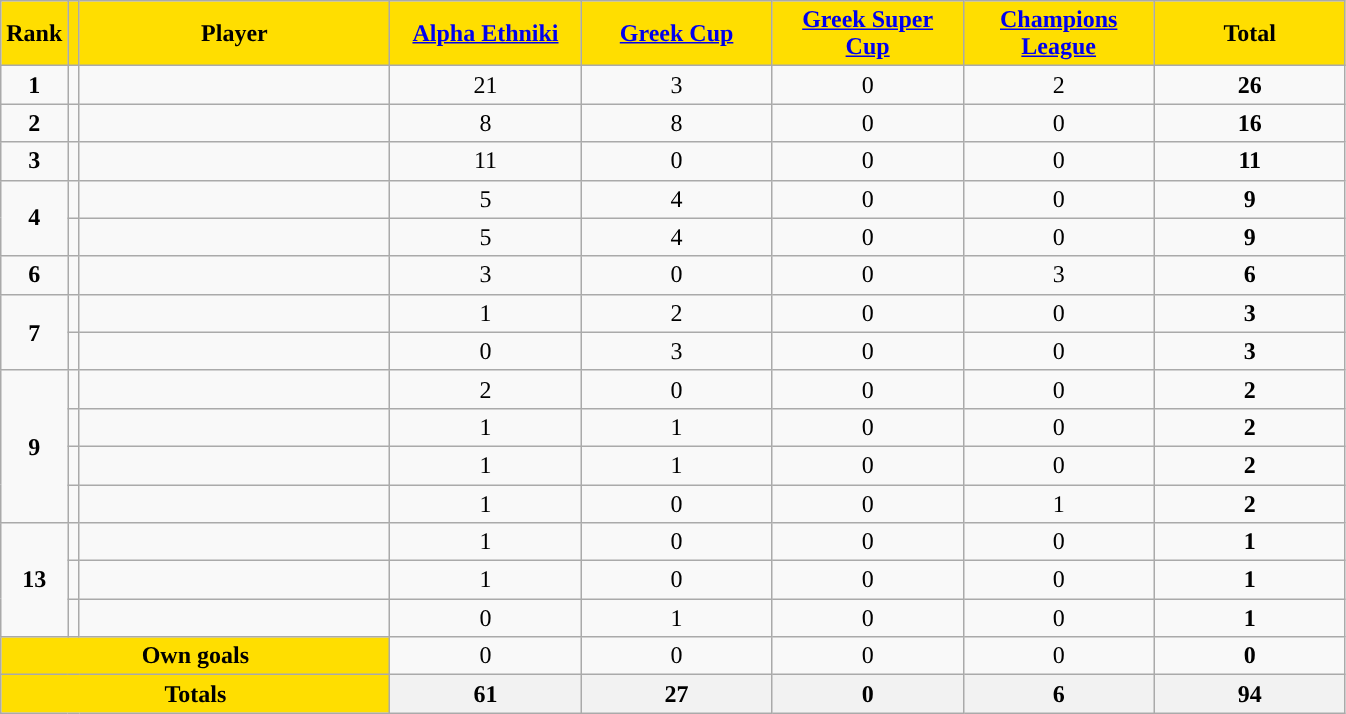<table class="wikitable sortable" style="text-align: center">
<tr>
<th style="background:#FFDE00">Rank</th>
<th style="background:#FFDE00"></th>
<th width=200 style="background:#FFDE00">Player</th>
<th width=120 style="background:#FFDE00"><a href='#'>Alpha Ethniki</a></th>
<th width=120 style="background:#FFDE00"><a href='#'>Greek Cup</a></th>
<th width=120 style="background:#FFDE00"><a href='#'>Greek Super Cup</a></th>
<th width=120 style="background:#FFDE00"><a href='#'>Champions League</a></th>
<th width=120 style="background:#FFDE00">Total</th>
</tr>
<tr>
<td><strong>1</strong></td>
<td></td>
<td align=left></td>
<td>21</td>
<td>3</td>
<td>0</td>
<td>2</td>
<td><strong>26</strong></td>
</tr>
<tr>
<td><strong>2</strong></td>
<td></td>
<td align=left></td>
<td>8</td>
<td>8</td>
<td>0</td>
<td>0</td>
<td><strong>16</strong></td>
</tr>
<tr>
<td><strong>3</strong></td>
<td></td>
<td align=left></td>
<td>11</td>
<td>0</td>
<td>0</td>
<td>0</td>
<td><strong>11</strong></td>
</tr>
<tr>
<td rowspan=2><strong>4</strong></td>
<td></td>
<td align=left></td>
<td>5</td>
<td>4</td>
<td>0</td>
<td>0</td>
<td><strong>9</strong></td>
</tr>
<tr>
<td></td>
<td align=left></td>
<td>5</td>
<td>4</td>
<td>0</td>
<td>0</td>
<td><strong>9</strong></td>
</tr>
<tr>
<td><strong>6</strong></td>
<td></td>
<td align=left></td>
<td>3</td>
<td>0</td>
<td>0</td>
<td>3</td>
<td><strong>6</strong></td>
</tr>
<tr>
<td rowspan=2><strong>7</strong></td>
<td></td>
<td align=left></td>
<td>1</td>
<td>2</td>
<td>0</td>
<td>0</td>
<td><strong>3</strong></td>
</tr>
<tr>
<td></td>
<td align=left></td>
<td>0</td>
<td>3</td>
<td>0</td>
<td>0</td>
<td><strong>3</strong></td>
</tr>
<tr>
<td rowspan=4><strong>9</strong></td>
<td></td>
<td align=left></td>
<td>2</td>
<td>0</td>
<td>0</td>
<td>0</td>
<td><strong>2</strong></td>
</tr>
<tr>
<td></td>
<td align=left></td>
<td>1</td>
<td>1</td>
<td>0</td>
<td>0</td>
<td><strong>2</strong></td>
</tr>
<tr>
<td></td>
<td align=left></td>
<td>1</td>
<td>1</td>
<td>0</td>
<td>0</td>
<td><strong>2</strong></td>
</tr>
<tr>
<td></td>
<td align=left></td>
<td>1</td>
<td>0</td>
<td>0</td>
<td>1</td>
<td><strong>2</strong></td>
</tr>
<tr>
<td rowspan=3><strong>13</strong></td>
<td></td>
<td align=left></td>
<td>1</td>
<td>0</td>
<td>0</td>
<td>0</td>
<td><strong>1</strong></td>
</tr>
<tr>
<td></td>
<td align=left></td>
<td>1</td>
<td>0</td>
<td>0</td>
<td>0</td>
<td><strong>1</strong></td>
</tr>
<tr>
<td></td>
<td align=left></td>
<td>0</td>
<td>1</td>
<td>0</td>
<td>0</td>
<td><strong>1</strong></td>
</tr>
<tr class="sortbottom">
<td colspan=3 style="background:#FFDE00"><strong>Own goals</strong></td>
<td>0</td>
<td>0</td>
<td>0</td>
<td>0</td>
<td><strong>0</strong></td>
</tr>
<tr class="sortbottom">
<th colspan=3 style="background:#FFDE00"><strong>Totals</strong></th>
<th><strong>61</strong></th>
<th><strong>27</strong></th>
<th><strong> 0</strong></th>
<th><strong> 6</strong></th>
<th><strong>94</strong></th>
</tr>
</table>
